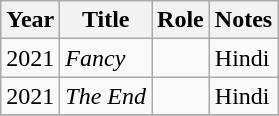<table class="wikitable plainrowheaders sortable">
<tr>
<th scope="col">Year</th>
<th scope="col">Title</th>
<th scope="col">Role</th>
<th scope="col">Notes</th>
</tr>
<tr>
<td>2021</td>
<td><em>Fancy</em></td>
<td></td>
<td>Hindi</td>
</tr>
<tr>
<td>2021</td>
<td><em>The End</em></td>
<td></td>
<td>Hindi</td>
</tr>
<tr>
</tr>
</table>
